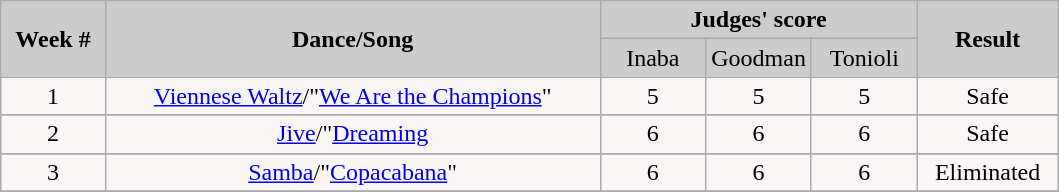<table class="wikitable" style="float:left;">
<tr style="text-align:Center; background:#ccc;">
<td rowspan="2"><strong>Week #</strong></td>
<td rowspan="2"><strong>Dance/Song</strong></td>
<td colspan="3"><strong>Judges' score</strong></td>
<td rowspan="2"><strong>Result</strong></td>
</tr>
<tr style="text-align:center; background:#ccc;">
<td style="width:10%; ">Inaba</td>
<td style="width:10%; ">Goodman</td>
<td style="width:10%; ">Tonioli</td>
</tr>
<tr>
<td style="text-align:center; background:#faf6f6;">1</td>
<td style="text-align:center; background:#faf6f6;"><a href='#'>Viennese Waltz</a>/"<a href='#'>We Are the Champions</a>"</td>
<td style="text-align:center; background:#faf6f6;">5</td>
<td style="text-align:center; background:#faf6f6;">5</td>
<td style="text-align:center; background:#faf6f6;">5</td>
<td style="text-align:center; background:#faf6f6;">Safe</td>
</tr>
<tr style="text-align:center; background:#faf6f6;">
</tr>
<tr>
<td style="text-align:center; background:#faf6f6;">2</td>
<td style="text-align:center; background:#faf6f6;"><a href='#'>Jive</a>/"<a href='#'>Dreaming</a></td>
<td style="text-align:center; background:#faf6f6;">6</td>
<td style="text-align:center; background:#faf6f6;">6</td>
<td style="text-align:center; background:#faf6f6;">6</td>
<td style="text-align:center; background:#faf6f6;">Safe</td>
</tr>
<tr style="text-align:center; background:#faf6f6;">
</tr>
<tr>
<td style="text-align:center; background:#faf6f6;">3</td>
<td style="text-align:center; background:#faf6f6;"><a href='#'>Samba</a>/"<a href='#'>Copacabana</a>"</td>
<td style="text-align:center; background:#faf6f6;">6</td>
<td style="text-align:center; background:#faf6f6;">6</td>
<td style="text-align:center; background:#faf6f6;">6</td>
<td style="text-align:center; background:#faf6f6;">Eliminated</td>
</tr>
<tr style="text-align:center; background:#faf6f6;">
</tr>
</table>
